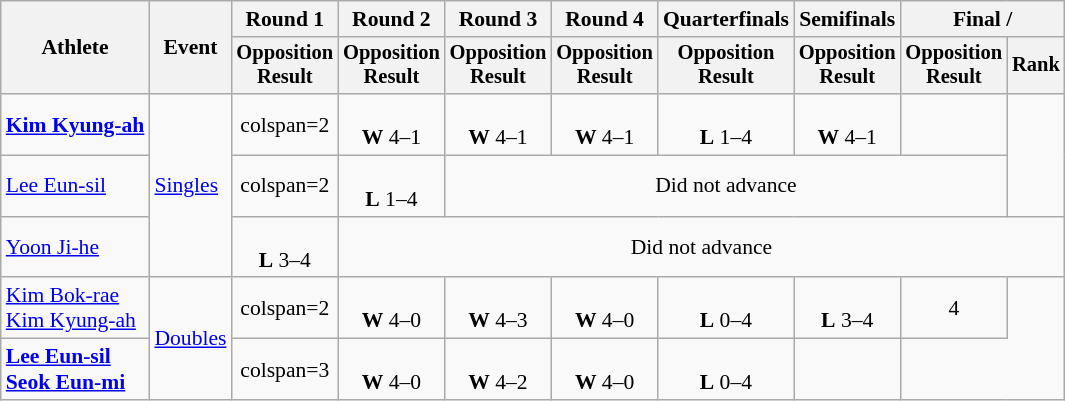<table class="wikitable" style="font-size:90%">
<tr>
<th rowspan="2">Athlete</th>
<th rowspan="2">Event</th>
<th>Round 1</th>
<th>Round 2</th>
<th>Round 3</th>
<th>Round 4</th>
<th>Quarterfinals</th>
<th>Semifinals</th>
<th colspan=2>Final / </th>
</tr>
<tr style="font-size:95%">
<th>Opposition<br>Result</th>
<th>Opposition<br>Result</th>
<th>Opposition<br>Result</th>
<th>Opposition<br>Result</th>
<th>Opposition<br>Result</th>
<th>Opposition<br>Result</th>
<th>Opposition<br>Result</th>
<th>Rank</th>
</tr>
<tr align=center>
<td align=left><strong><a href='#'>Kim Kyung-ah</a></strong></td>
<td align=left rowspan=3><a href='#'>Singles</a></td>
<td>colspan=2 </td>
<td><br><strong>W</strong> 4–1</td>
<td><br><strong>W</strong> 4–1</td>
<td><br><strong>W</strong> 4–1</td>
<td><br><strong>L</strong> 1–4</td>
<td><br><strong>W</strong> 4–1</td>
<td></td>
</tr>
<tr align=center>
<td align=left><a href='#'>Lee Eun-sil</a></td>
<td>colspan=2 </td>
<td><br><strong>L</strong> 1–4</td>
<td colspan=5>Did not advance</td>
</tr>
<tr align=center>
<td align=left><a href='#'>Yoon Ji-he</a></td>
<td><br><strong>L</strong> 3–4</td>
<td colspan=7>Did not advance</td>
</tr>
<tr align=center>
<td align=left><a href='#'>Kim Bok-rae</a><br><a href='#'>Kim Kyung-ah</a></td>
<td align=left rowspan=2><a href='#'>Doubles</a></td>
<td>colspan=2 </td>
<td><br><strong>W</strong> 4–0</td>
<td><br><strong>W</strong> 4–3</td>
<td><br><strong>W</strong> 4–0</td>
<td><br><strong>L</strong> 0–4</td>
<td><br><strong>L</strong> 3–4</td>
<td>4</td>
</tr>
<tr align=center>
<td align=left><strong><a href='#'>Lee Eun-sil</a><br><a href='#'>Seok Eun-mi</a></strong></td>
<td>colspan=3 </td>
<td><br><strong>W</strong> 4–0</td>
<td><br><strong>W</strong> 4–2</td>
<td><br><strong>W</strong> 4–0</td>
<td><br><strong>L</strong> 0–4</td>
<td></td>
</tr>
</table>
